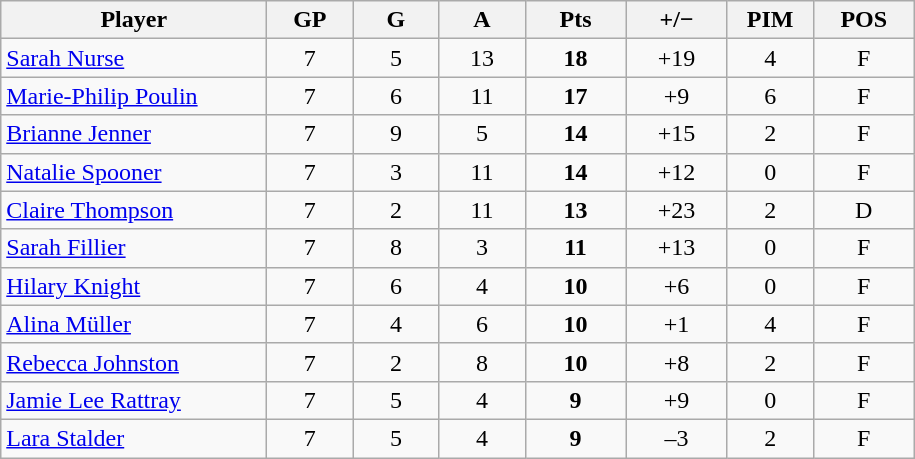<table class="wikitable sortable" style="text-align:center;">
<tr>
<th style="width:170px;">Player</th>
<th style="width:50px;">GP</th>
<th style="width:50px;">G</th>
<th style="width:50px;">A</th>
<th style="width:60px;">Pts</th>
<th style="width:60px;">+/−</th>
<th style="width:50px;">PIM</th>
<th style="width:60px;">POS</th>
</tr>
<tr>
<td align=left> <a href='#'>Sarah Nurse</a></td>
<td>7</td>
<td>5</td>
<td>13</td>
<td><strong>18</strong></td>
<td>+19</td>
<td>4</td>
<td>F</td>
</tr>
<tr>
<td align=left> <a href='#'>Marie-Philip Poulin</a></td>
<td>7</td>
<td>6</td>
<td>11</td>
<td><strong>17</strong></td>
<td>+9</td>
<td>6</td>
<td>F</td>
</tr>
<tr>
<td align=left> <a href='#'>Brianne Jenner</a></td>
<td>7</td>
<td>9</td>
<td>5</td>
<td><strong>14</strong></td>
<td>+15</td>
<td>2</td>
<td>F</td>
</tr>
<tr>
<td align=left> <a href='#'>Natalie Spooner</a></td>
<td>7</td>
<td>3</td>
<td>11</td>
<td><strong>14</strong></td>
<td>+12</td>
<td>0</td>
<td>F</td>
</tr>
<tr>
<td align=left> <a href='#'>Claire Thompson</a></td>
<td>7</td>
<td>2</td>
<td>11</td>
<td><strong>13</strong></td>
<td>+23</td>
<td>2</td>
<td>D</td>
</tr>
<tr>
<td align=left> <a href='#'>Sarah Fillier</a></td>
<td>7</td>
<td>8</td>
<td>3</td>
<td><strong>11</strong></td>
<td>+13</td>
<td>0</td>
<td>F</td>
</tr>
<tr>
<td align=left> <a href='#'>Hilary Knight</a></td>
<td>7</td>
<td>6</td>
<td>4</td>
<td><strong>10</strong></td>
<td>+6</td>
<td>0</td>
<td>F</td>
</tr>
<tr>
<td align=left> <a href='#'>Alina Müller</a></td>
<td>7</td>
<td>4</td>
<td>6</td>
<td><strong>10</strong></td>
<td>+1</td>
<td>4</td>
<td>F</td>
</tr>
<tr>
<td align=left> <a href='#'>Rebecca Johnston</a></td>
<td>7</td>
<td>2</td>
<td>8</td>
<td><strong>10</strong></td>
<td>+8</td>
<td>2</td>
<td>F</td>
</tr>
<tr>
<td align=left> <a href='#'>Jamie Lee Rattray</a></td>
<td>7</td>
<td>5</td>
<td>4</td>
<td><strong>9</strong></td>
<td>+9</td>
<td>0</td>
<td>F</td>
</tr>
<tr>
<td align=left> <a href='#'>Lara Stalder</a></td>
<td>7</td>
<td>5</td>
<td>4</td>
<td><strong>9</strong></td>
<td>–3</td>
<td>2</td>
<td>F</td>
</tr>
</table>
